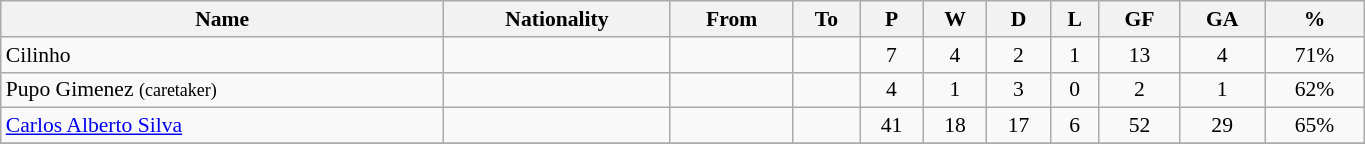<table class="wikitable sortable" style="width:72%; text-align:center; font-size:90%; text-align:left;">
<tr>
<th>Name</th>
<th>Nationality</th>
<th>From</th>
<th>To</th>
<th>P</th>
<th>W</th>
<th>D</th>
<th>L</th>
<th>GF</th>
<th>GA</th>
<th>%</th>
</tr>
<tr>
<td align=left>Cilinho</td>
<td></td>
<td align=left></td>
<td align=left></td>
<td align=center>7</td>
<td align=center>4</td>
<td align=center>2</td>
<td align=center>1</td>
<td align=center>13</td>
<td align=center>4</td>
<td align=center>71%</td>
</tr>
<tr>
<td align=left>Pupo Gimenez <small>(caretaker)</small></td>
<td></td>
<td align=left></td>
<td align=left></td>
<td align=center>4</td>
<td align=center>1</td>
<td align=center>3</td>
<td align=center>0</td>
<td align=center>2</td>
<td align=center>1</td>
<td align=center>62%</td>
</tr>
<tr>
<td align=left><a href='#'>Carlos Alberto Silva</a></td>
<td></td>
<td align=left></td>
<td align=left></td>
<td align=center>41</td>
<td align=center>18</td>
<td align=center>17</td>
<td align=center>6</td>
<td align=center>52</td>
<td align=center>29</td>
<td align=center>65%</td>
</tr>
<tr>
</tr>
</table>
